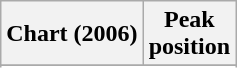<table class="wikitable sortable plainrowheaders" style="text-align:center">
<tr>
<th scope="col">Chart (2006)</th>
<th scope="col">Peak<br> position</th>
</tr>
<tr>
</tr>
<tr>
</tr>
</table>
